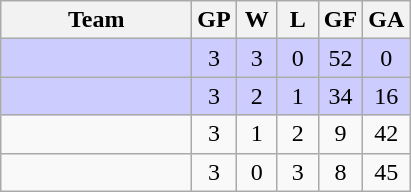<table class="wikitable" style="text-align:center">
<tr>
<th width="120">Team</th>
<th width="20">GP</th>
<th width="20">W</th>
<th width="20">L</th>
<th width="20">GF</th>
<th width="20">GA</th>
</tr>
<tr bgcolor="ccccff">
<td align=left></td>
<td>3</td>
<td>3</td>
<td>0</td>
<td>52</td>
<td>0</td>
</tr>
<tr bgcolor="ccccff">
<td align=left></td>
<td>3</td>
<td>2</td>
<td>1</td>
<td>34</td>
<td>16</td>
</tr>
<tr>
<td align=left></td>
<td>3</td>
<td>1</td>
<td>2</td>
<td>9</td>
<td>42</td>
</tr>
<tr>
<td align=left></td>
<td>3</td>
<td>0</td>
<td>3</td>
<td>8</td>
<td>45</td>
</tr>
</table>
